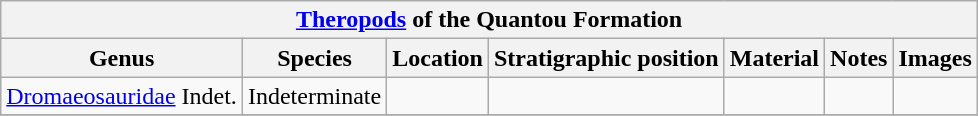<table class="wikitable" align="center">
<tr>
<th colspan="7" align="center"><a href='#'>Theropods</a> of the Quantou Formation</th>
</tr>
<tr>
<th>Genus</th>
<th>Species</th>
<th>Location</th>
<th>Stratigraphic position</th>
<th>Material</th>
<th>Notes</th>
<th>Images</th>
</tr>
<tr>
<td><a href='#'>Dromaeosauridae</a> Indet.</td>
<td>Indeterminate</td>
<td></td>
<td></td>
<td></td>
<td></td>
<td></td>
</tr>
<tr>
</tr>
</table>
